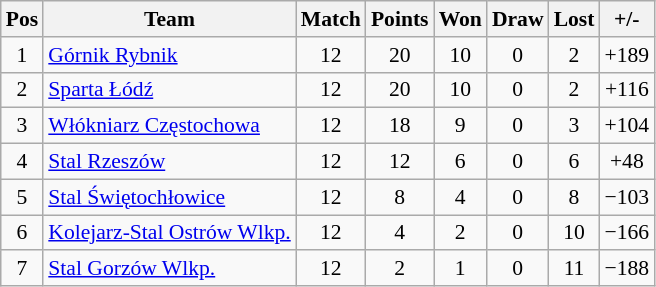<table class=wikitable style="font-size: 90%">
<tr align=center >
<th>Pos</th>
<th>Team</th>
<th>Match</th>
<th>Points</th>
<th>Won</th>
<th>Draw</th>
<th>Lost</th>
<th>+/-</th>
</tr>
<tr align=center >
<td>1</td>
<td align=left><a href='#'>Górnik Rybnik</a></td>
<td>12</td>
<td>20</td>
<td>10</td>
<td>0</td>
<td>2</td>
<td>+189</td>
</tr>
<tr align=center >
<td>2</td>
<td align=left><a href='#'>Sparta Łódź</a></td>
<td>12</td>
<td>20</td>
<td>10</td>
<td>0</td>
<td>2</td>
<td>+116</td>
</tr>
<tr align=center>
<td>3</td>
<td align=left><a href='#'>Włókniarz Częstochowa</a></td>
<td>12</td>
<td>18</td>
<td>9</td>
<td>0</td>
<td>3</td>
<td>+104</td>
</tr>
<tr align=center>
<td>4</td>
<td align=left><a href='#'>Stal Rzeszów</a></td>
<td>12</td>
<td>12</td>
<td>6</td>
<td>0</td>
<td>6</td>
<td>+48</td>
</tr>
<tr align=center>
<td>5</td>
<td align=left><a href='#'>Stal Świętochłowice</a></td>
<td>12</td>
<td>8</td>
<td>4</td>
<td>0</td>
<td>8</td>
<td>−103</td>
</tr>
<tr align=center>
<td>6</td>
<td align=left><a href='#'>Kolejarz-Stal Ostrów Wlkp.</a></td>
<td>12</td>
<td>4</td>
<td>2</td>
<td>0</td>
<td>10</td>
<td>−166</td>
</tr>
<tr align=center>
<td>7</td>
<td align=left><a href='#'>Stal Gorzów Wlkp.</a></td>
<td>12</td>
<td>2</td>
<td>1</td>
<td>0</td>
<td>11</td>
<td>−188</td>
</tr>
</table>
